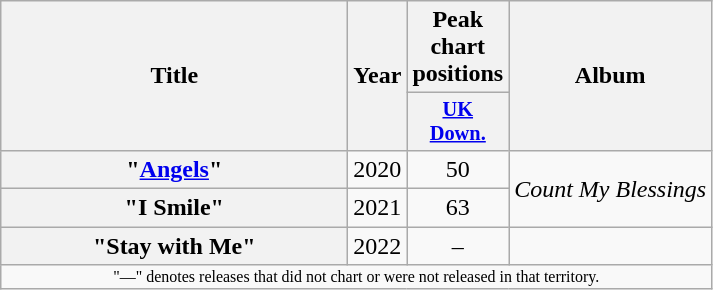<table class="wikitable plainrowheaders" style="text-align:center;" border="1">
<tr>
<th scope="col" rowspan="2" style="width:14em;">Title</th>
<th scope="col" rowspan="2" style="width:1em;">Year</th>
<th scope="col">Peak chart positions</th>
<th scope="col" rowspan="2">Album</th>
</tr>
<tr>
<th scope="col" style="width:4em;font-size:85%;"><a href='#'>UK<br>Down.</a><br></th>
</tr>
<tr>
<th scope="row">"<a href='#'>Angels</a>"</th>
<td>2020</td>
<td>50</td>
<td rowspan="2"><em>Count My Blessings</em></td>
</tr>
<tr>
<th scope="row">"I Smile"</th>
<td>2021</td>
<td>63</td>
</tr>
<tr>
<th scope="row">"Stay with Me"</th>
<td>2022</td>
<td>–</td>
<td></td>
</tr>
<tr>
<td align="center" colspan="4" style="font-size:8pt">"—" denotes releases that did not chart or were not released in that territory.</td>
</tr>
</table>
